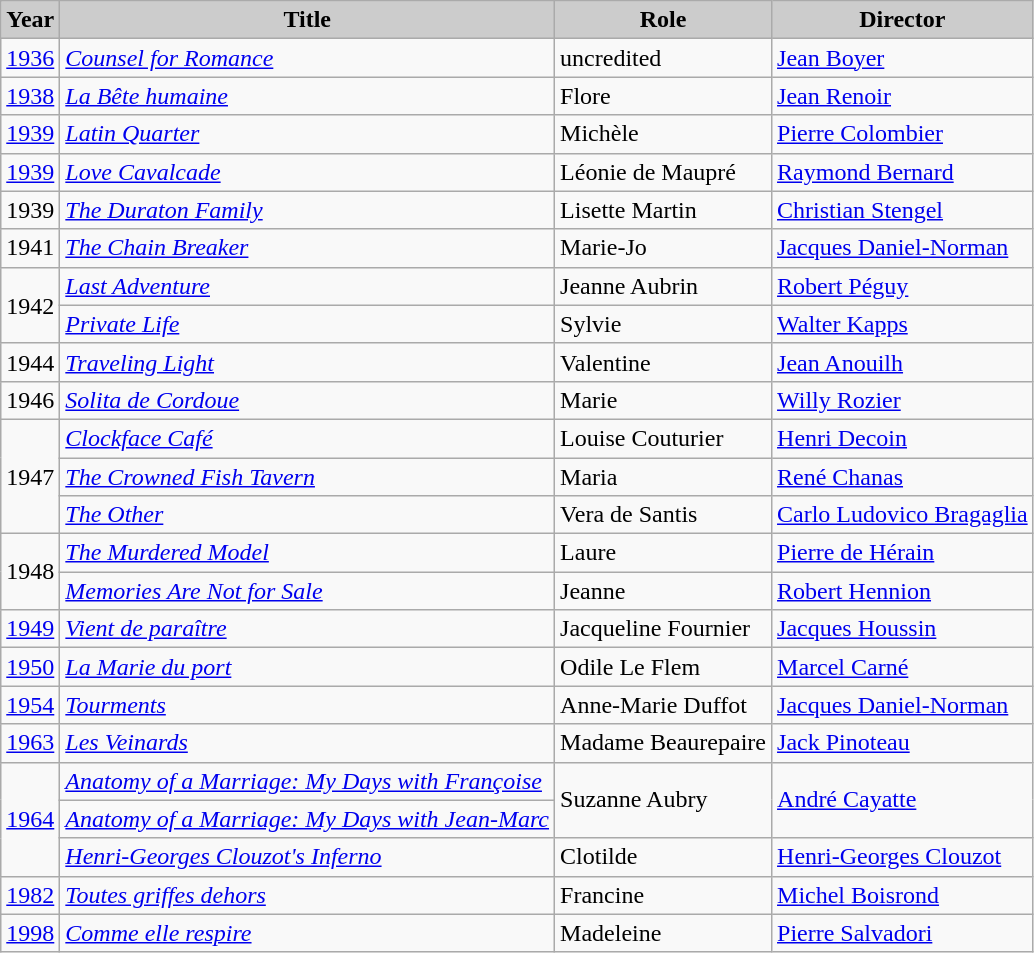<table class="wikitable">
<tr>
<th style="background: #CCCCCC;">Year</th>
<th style="background: #CCCCCC;">Title</th>
<th style="background: #CCCCCC;">Role</th>
<th style="background: #CCCCCC;">Director</th>
</tr>
<tr>
<td><a href='#'>1936</a></td>
<td><em><a href='#'>Counsel for Romance</a></em></td>
<td>uncredited</td>
<td><a href='#'>Jean Boyer</a></td>
</tr>
<tr>
<td><a href='#'>1938</a></td>
<td><em><a href='#'>La Bête humaine</a></em></td>
<td>Flore</td>
<td><a href='#'>Jean Renoir</a></td>
</tr>
<tr>
<td><a href='#'>1939</a></td>
<td><em><a href='#'>Latin Quarter</a></em></td>
<td>Michèle</td>
<td><a href='#'>Pierre Colombier</a></td>
</tr>
<tr>
<td><a href='#'>1939</a></td>
<td><em><a href='#'>Love Cavalcade</a></em></td>
<td>Léonie de Maupré</td>
<td><a href='#'>Raymond Bernard</a></td>
</tr>
<tr>
<td>1939</td>
<td><em><a href='#'>The Duraton Family</a></em></td>
<td>Lisette Martin</td>
<td><a href='#'>Christian Stengel</a></td>
</tr>
<tr>
<td>1941</td>
<td><em><a href='#'>The Chain Breaker</a></em></td>
<td>Marie-Jo</td>
<td><a href='#'>Jacques Daniel-Norman</a></td>
</tr>
<tr>
<td rowspan=2>1942</td>
<td><em><a href='#'>Last Adventure</a></em></td>
<td>Jeanne Aubrin</td>
<td><a href='#'>Robert Péguy</a></td>
</tr>
<tr>
<td><em><a href='#'>Private Life</a></em></td>
<td>Sylvie</td>
<td><a href='#'>Walter Kapps</a></td>
</tr>
<tr>
<td>1944</td>
<td><em><a href='#'>Traveling Light</a></em></td>
<td>Valentine</td>
<td><a href='#'>Jean Anouilh</a></td>
</tr>
<tr>
<td>1946</td>
<td><em><a href='#'>Solita de Cordoue</a></em></td>
<td>Marie</td>
<td><a href='#'>Willy Rozier</a></td>
</tr>
<tr>
<td rowspan=3>1947</td>
<td><em><a href='#'>Clockface Café</a></em></td>
<td>Louise Couturier</td>
<td><a href='#'>Henri Decoin</a></td>
</tr>
<tr>
<td><em><a href='#'>The Crowned Fish Tavern</a></em></td>
<td>Maria</td>
<td><a href='#'>René Chanas</a></td>
</tr>
<tr>
<td><em><a href='#'>The Other</a></em></td>
<td>Vera de Santis</td>
<td><a href='#'>Carlo Ludovico Bragaglia</a></td>
</tr>
<tr>
<td rowspan=2>1948</td>
<td><em><a href='#'>The Murdered Model</a></em></td>
<td>Laure</td>
<td><a href='#'>Pierre de Hérain</a></td>
</tr>
<tr>
<td><em><a href='#'>Memories Are Not for Sale</a></em></td>
<td>Jeanne</td>
<td><a href='#'>Robert Hennion</a></td>
</tr>
<tr>
<td><a href='#'>1949</a></td>
<td><em><a href='#'>Vient de paraître</a></em></td>
<td>Jacqueline Fournier</td>
<td><a href='#'>Jacques Houssin</a></td>
</tr>
<tr>
<td><a href='#'>1950</a></td>
<td><em><a href='#'>La Marie du port</a></em></td>
<td>Odile Le Flem</td>
<td><a href='#'>Marcel Carné</a></td>
</tr>
<tr>
<td><a href='#'>1954</a></td>
<td><em><a href='#'>Tourments</a></em></td>
<td>Anne-Marie Duffot</td>
<td><a href='#'>Jacques Daniel-Norman</a></td>
</tr>
<tr>
<td><a href='#'>1963</a></td>
<td><em><a href='#'>Les Veinards</a></em></td>
<td>Madame Beaurepaire</td>
<td><a href='#'>Jack Pinoteau</a></td>
</tr>
<tr>
<td rowspan=3><a href='#'>1964</a></td>
<td><em><a href='#'>Anatomy of a Marriage: My Days with Françoise</a></em></td>
<td rowspan=2>Suzanne Aubry</td>
<td rowspan=2><a href='#'>André Cayatte</a></td>
</tr>
<tr>
<td><em><a href='#'>Anatomy of a Marriage: My Days with Jean-Marc</a></em></td>
</tr>
<tr>
<td><em><a href='#'>Henri-Georges Clouzot's Inferno</a></em></td>
<td>Clotilde</td>
<td><a href='#'>Henri-Georges Clouzot</a></td>
</tr>
<tr>
<td><a href='#'>1982</a></td>
<td><em><a href='#'>Toutes griffes dehors</a></em></td>
<td>Francine</td>
<td><a href='#'>Michel Boisrond</a></td>
</tr>
<tr>
<td><a href='#'>1998</a></td>
<td><em><a href='#'>Comme elle respire</a></em></td>
<td>Madeleine</td>
<td><a href='#'>Pierre Salvadori</a></td>
</tr>
</table>
